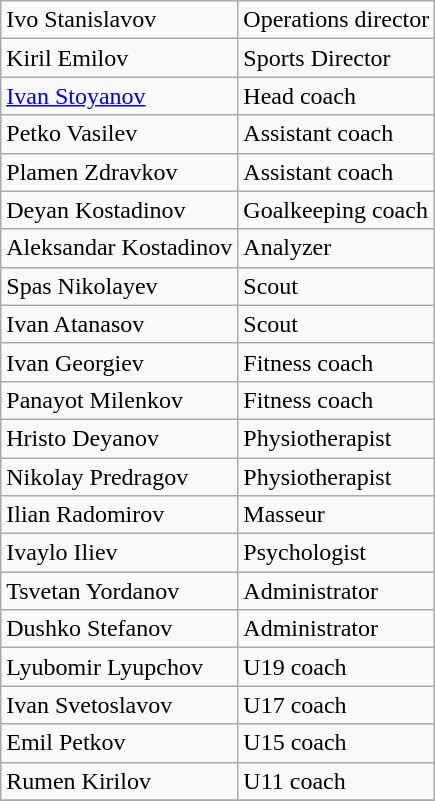<table class="wikitable">
<tr>
<td> Ivo Stanislavov</td>
<td>Operations director</td>
</tr>
<tr>
<td> Kiril Emilov</td>
<td>Sports Director</td>
</tr>
<tr>
<td> <a href='#'>Ivan Stoyanov</a></td>
<td>Head coach</td>
</tr>
<tr>
<td> Petko Vasilev</td>
<td>Assistant coach</td>
</tr>
<tr>
<td> Plamen Zdravkov</td>
<td>Assistant coach</td>
</tr>
<tr>
<td> Deyan Kostadinov</td>
<td>Goalkeeping coach</td>
</tr>
<tr>
<td> Aleksandar Kostadinov</td>
<td>Analyzer</td>
</tr>
<tr>
<td> Spas Nikolayev</td>
<td>Scout</td>
</tr>
<tr>
<td> Ivan Atanasov</td>
<td>Scout</td>
</tr>
<tr>
<td> Ivan Georgiev</td>
<td>Fitness coach</td>
</tr>
<tr>
<td> Panayot Milenkov</td>
<td>Fitness coach</td>
</tr>
<tr>
<td> Hristo Deyanov</td>
<td>Physiotherapist</td>
</tr>
<tr>
<td> Nikolay Predragov</td>
<td>Physiotherapist</td>
</tr>
<tr>
<td> Ilian Radomirov</td>
<td>Masseur</td>
</tr>
<tr>
<td> Ivaylo Iliev</td>
<td>Psychologist</td>
</tr>
<tr>
<td> Tsvetan Yordanov</td>
<td>Administrator</td>
</tr>
<tr>
<td> Dushko Stefanov</td>
<td>Administrator</td>
</tr>
<tr>
<td> Lyubomir Lyupchov</td>
<td>U19 coach</td>
</tr>
<tr>
<td> Ivan Svetoslavov</td>
<td>U17 coach</td>
</tr>
<tr>
<td> Emil Petkov</td>
<td>U15 coach</td>
</tr>
<tr>
<td> Rumen Kirilov</td>
<td>U11 coach</td>
</tr>
<tr>
</tr>
</table>
